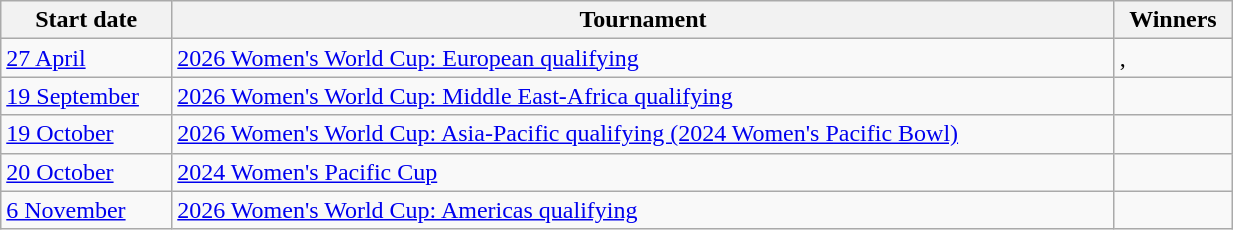<table class="wikitable unsortable" style="white-space:nowrap" width=65%>
<tr>
<th style="text-align:center;">Start date</th>
<th style="text-align:center;">Tournament</th>
<th style="text-align:center;">Winners</th>
</tr>
<tr>
<td><a href='#'>27 April</a></td>
<td><a href='#'>2026 Women's World Cup: European qualifying</a></td>
<td>, </td>
</tr>
<tr>
<td><a href='#'>19 September</a></td>
<td><a href='#'>2026 Women's World Cup: Middle East-Africa qualifying</a></td>
<td></td>
</tr>
<tr>
<td><a href='#'>19 October</a></td>
<td><a href='#'>2026 Women's World Cup: Asia-Pacific qualifying (2024 Women's Pacific Bowl)</a></td>
<td></td>
</tr>
<tr>
<td><a href='#'>20 October</a></td>
<td><a href='#'>2024 Women's Pacific Cup</a></td>
<td></td>
</tr>
<tr>
<td><a href='#'>6 November</a></td>
<td><a href='#'>2026 Women's World Cup: Americas qualifying</a></td>
<td></td>
</tr>
</table>
